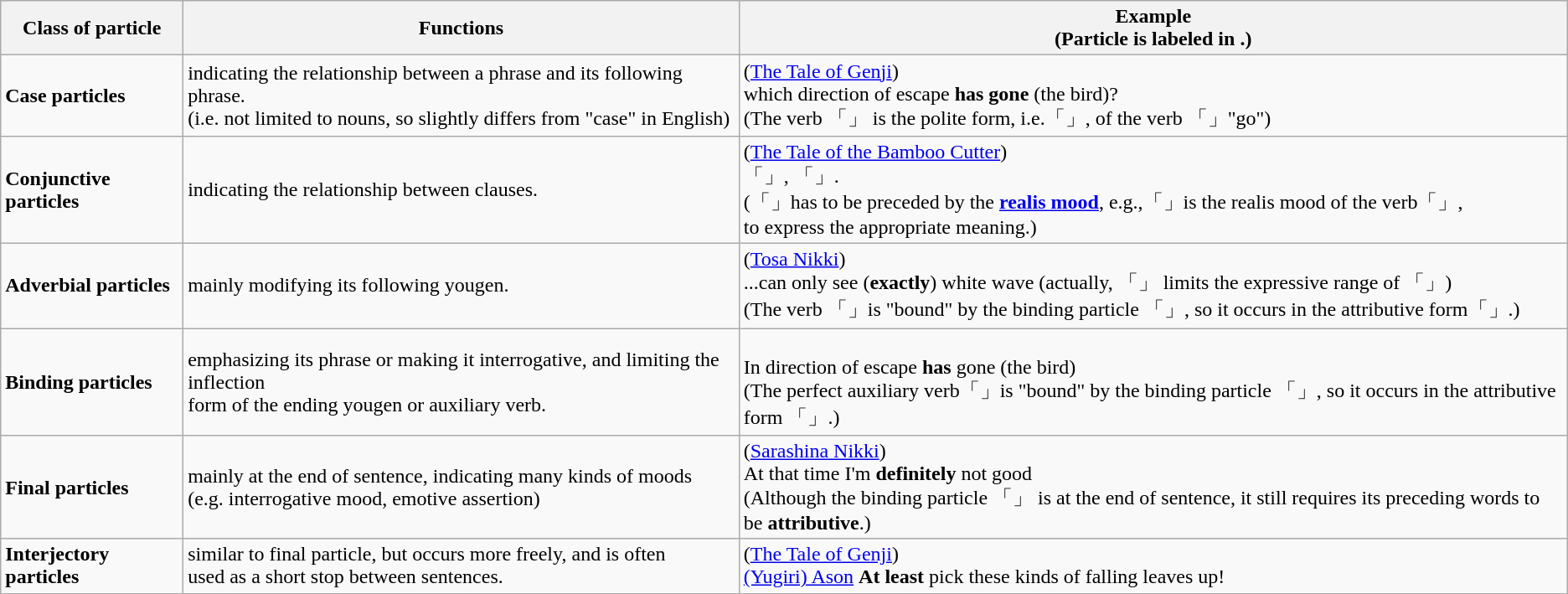<table class="wikitable">
<tr>
<th>Class of particle</th>
<th>Functions</th>
<th>Example<br>(Particle is labeled in .)</th>
</tr>
<tr>
<td><strong>Case particles<br></strong></td>
<td>indicating the relationship between a phrase and its following phrase.<br>(i.e. not limited to nouns, so slightly differs from "case" in English)</td>
<td>(<a href='#'>The Tale of Genji</a>)<br> which direction of escape <strong>has gone</strong> (the bird)?<br>(The verb 「」 is the polite form, i.e.「」, of the verb 「」"go")</td>
</tr>
<tr>
<td><strong>Conjunctive particles<br></strong></td>
<td>indicating the relationship between clauses.</td>
<td>(<a href='#'>The Tale of the Bamboo Cutter</a>)<br>「」,  「」.<br>(「」has to be preceded by the <strong><a href='#'>realis mood</a></strong>, e.g.,「」is the realis mood of the verb「」,<br>to express the appropriate meaning.)</td>
</tr>
<tr>
<td><strong>Adverbial particles</strong><br><strong></strong></td>
<td>mainly modifying its following yougen.</td>
<td> (<a href='#'>Tosa Nikki</a>)<br>...can only see (<strong>exactly</strong>)  white wave (actually, 「」 limits the expressive range of 「」)<br>(The verb 「」is "bound" by the binding particle 「」, so it occurs in the attributive form「」.)</td>
</tr>
<tr>
<td><strong>Binding particles<br></strong></td>
<td>emphasizing its phrase or making it interrogative, and limiting the inflection<br>form of the ending yougen or auxiliary verb.</td>
<td><br>In  direction of escape <strong>has</strong> gone (the bird)<br>(The perfect auxiliary verb「」is "bound" by the binding particle 「」, so it occurs in the attributive form 「」.)</td>
</tr>
<tr>
<td><strong>Final particles<br></strong></td>
<td>mainly at the end of sentence, indicating many kinds of moods<br>(e.g. interrogative mood, emotive assertion)</td>
<td>(<a href='#'>Sarashina Nikki</a>)<br>At that time I'm <strong>definitely</strong> not good<br>(Although the binding particle 「」 is at the end of sentence, it still requires its preceding words to be <strong>attributive</strong>.)</td>
</tr>
<tr>
<td><strong>Interjectory particles<br></strong></td>
<td>similar to final particle, but occurs more freely, and is often<br>used as a short stop between sentences.</td>
<td> (<a href='#'>The Tale of Genji</a>)<br><a href='#'>(Yugiri) Ason</a> <strong>At least</strong> pick these kinds of falling leaves up!</td>
</tr>
</table>
